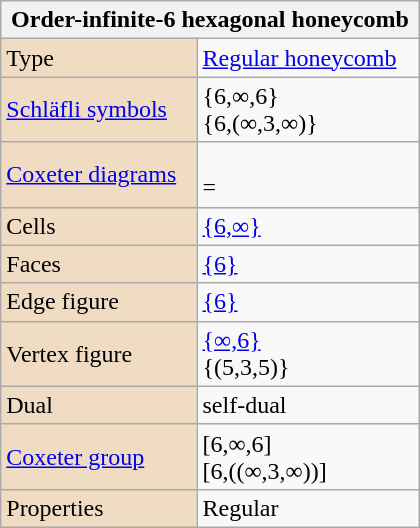<table class="wikitable" align="right" style="margin-left:10px" width=280>
<tr>
<th bgcolor=#efdcc3 colspan=2>Order-infinite-6 hexagonal honeycomb</th>
</tr>
<tr>
<td bgcolor=#efdcc3>Type</td>
<td><a href='#'>Regular honeycomb</a></td>
</tr>
<tr>
<td bgcolor=#efdcc3><a href='#'>Schläfli symbols</a></td>
<td>{6,∞,6}<br>{6,(∞,3,∞)}</td>
</tr>
<tr>
<td bgcolor=#efdcc3><a href='#'>Coxeter diagrams</a></td>
<td><br> = </td>
</tr>
<tr>
<td bgcolor=#efdcc3>Cells</td>
<td><a href='#'>{6,∞}</a> </td>
</tr>
<tr>
<td bgcolor=#efdcc3>Faces</td>
<td><a href='#'>{6}</a></td>
</tr>
<tr>
<td bgcolor=#efdcc3>Edge figure</td>
<td><a href='#'>{6}</a></td>
</tr>
<tr>
<td bgcolor=#efdcc3>Vertex figure</td>
<td><a href='#'>{∞,6}</a> <br>{(5,3,5)} </td>
</tr>
<tr>
<td bgcolor=#efdcc3>Dual</td>
<td>self-dual</td>
</tr>
<tr>
<td bgcolor=#efdcc3><a href='#'>Coxeter group</a></td>
<td>[6,∞,6]<br>[6,((∞,3,∞))]</td>
</tr>
<tr>
<td bgcolor=#efdcc3>Properties</td>
<td>Regular</td>
</tr>
</table>
